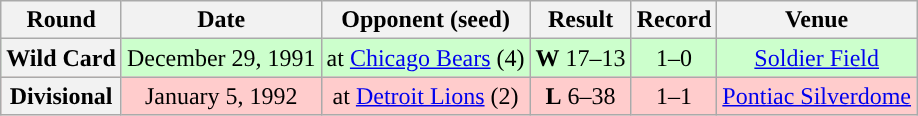<table class="wikitable" style="text-align:center">
<tr>
<th>Round</th>
<th>Date</th>
<th>Opponent (seed)</th>
<th>Result</th>
<th>Record</th>
<th>Venue</th>
</tr>
<tr style="background:#cfc">
<th>Wild Card</th>
<td>December 29, 1991</td>
<td>at <a href='#'>Chicago Bears</a> (4)</td>
<td><strong>W</strong> 17–13</td>
<td>1–0</td>
<td><a href='#'>Soldier Field</a></td>
</tr>
<tr style="background:#fcc">
<th>Divisional</th>
<td>January 5, 1992</td>
<td>at <a href='#'>Detroit Lions</a> (2)</td>
<td><strong>L</strong> 6–38</td>
<td>1–1</td>
<td><a href='#'>Pontiac Silverdome</a></td>
</tr>
</table>
